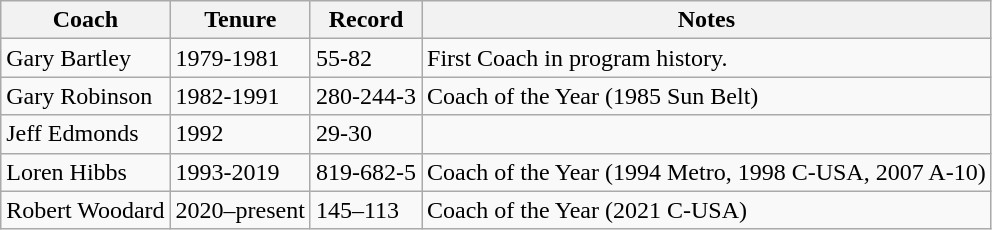<table class="wikitable">
<tr>
<th>Coach</th>
<th>Tenure</th>
<th>Record</th>
<th>Notes</th>
</tr>
<tr>
<td>Gary Bartley</td>
<td>1979-1981</td>
<td>55-82</td>
<td>First Coach in program history.</td>
</tr>
<tr>
<td>Gary Robinson</td>
<td>1982-1991</td>
<td>280-244-3</td>
<td>Coach of the Year (1985 Sun Belt)</td>
</tr>
<tr>
<td>Jeff Edmonds</td>
<td>1992</td>
<td>29-30</td>
<td></td>
</tr>
<tr>
<td>Loren Hibbs</td>
<td>1993-2019</td>
<td>819-682-5</td>
<td>Coach of the Year (1994 Metro, 1998 C-USA, 2007 A-10)</td>
</tr>
<tr>
<td>Robert Woodard</td>
<td>2020–present</td>
<td>145–113</td>
<td>Coach of the Year (2021 C-USA)</td>
</tr>
</table>
